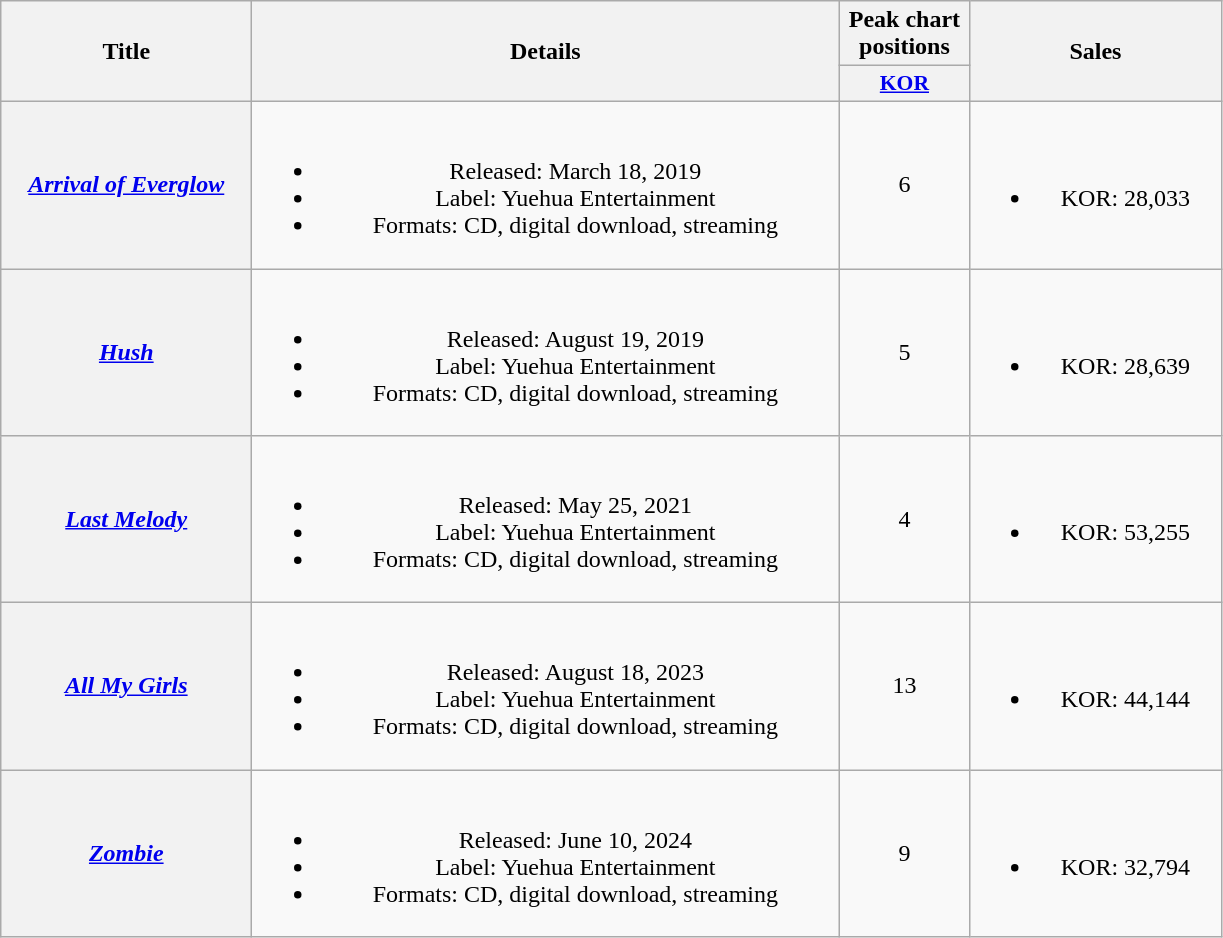<table class="wikitable plainrowheaders" style="text-align:center">
<tr>
<th scope="col" rowspan="2" style="width:10em">Title</th>
<th scope="col" rowspan="2" style="width:24em">Details</th>
<th scope="col" style="width:5em">Peak chart positions</th>
<th scope="col" rowspan="2" style="width:10em">Sales</th>
</tr>
<tr>
<th scope="col" style="font-size:90%; width:3em"><a href='#'>KOR</a><br></th>
</tr>
<tr>
<th scope="row"><em><a href='#'>Arrival of Everglow</a></em></th>
<td><br><ul><li>Released: March 18, 2019</li><li>Label: Yuehua Entertainment</li><li>Formats: CD, digital download, streaming</li></ul></td>
<td>6</td>
<td><br><ul><li>KOR: 28,033</li></ul></td>
</tr>
<tr>
<th scope="row"><em><a href='#'>Hush</a></em></th>
<td><br><ul><li>Released: August 19, 2019</li><li>Label: Yuehua Entertainment</li><li>Formats: CD, digital download, streaming</li></ul></td>
<td>5</td>
<td><br><ul><li>KOR: 28,639</li></ul></td>
</tr>
<tr>
<th scope="row"><em><a href='#'>Last Melody</a></em></th>
<td><br><ul><li>Released: May 25, 2021</li><li>Label: Yuehua Entertainment</li><li>Formats: CD, digital download, streaming</li></ul></td>
<td>4</td>
<td><br><ul><li>KOR: 53,255</li></ul></td>
</tr>
<tr>
<th scope="row"><em><a href='#'>All My Girls</a></em></th>
<td><br><ul><li>Released: August 18, 2023</li><li>Label: Yuehua Entertainment</li><li>Formats: CD, digital download, streaming</li></ul></td>
<td>13</td>
<td><br><ul><li>KOR: 44,144</li></ul></td>
</tr>
<tr>
<th scope="row"><em><a href='#'>Zombie</a></em></th>
<td><br><ul><li>Released: June 10, 2024</li><li>Label: Yuehua Entertainment</li><li>Formats: CD, digital download, streaming</li></ul></td>
<td>9</td>
<td><br><ul><li>KOR: 32,794</li></ul></td>
</tr>
</table>
